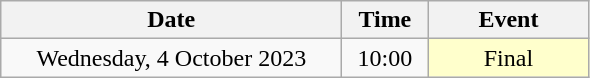<table class = "wikitable" style="text-align:center;">
<tr>
<th width=220>Date</th>
<th width=50>Time</th>
<th width=100>Event</th>
</tr>
<tr>
<td>Wednesday, 4 October 2023</td>
<td>10:00</td>
<td bgcolor=ffffcc>Final</td>
</tr>
</table>
